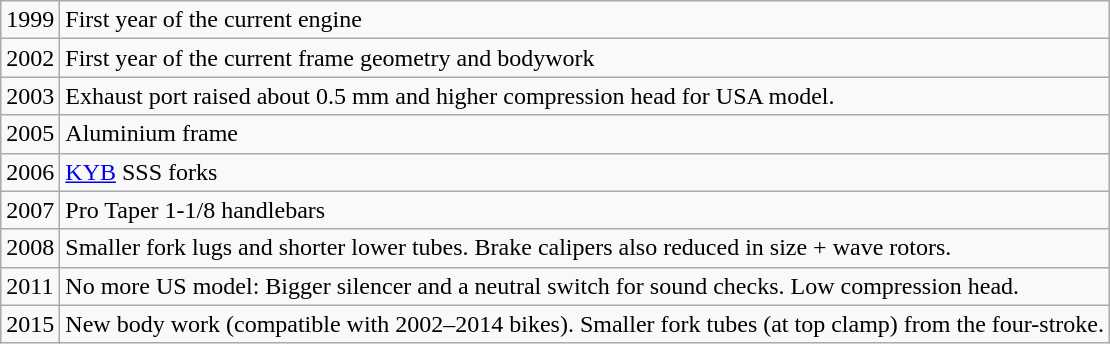<table class="wikitable">
<tr>
<td>1999</td>
<td>First year of the current engine</td>
</tr>
<tr>
<td>2002</td>
<td>First year of the current frame geometry and bodywork</td>
</tr>
<tr>
<td>2003</td>
<td>Exhaust port raised about 0.5 mm and higher compression head for USA model.</td>
</tr>
<tr>
<td>2005</td>
<td>Aluminium frame</td>
</tr>
<tr>
<td>2006</td>
<td><a href='#'>KYB</a> SSS forks</td>
</tr>
<tr>
<td>2007</td>
<td>Pro Taper 1-1/8 handlebars</td>
</tr>
<tr>
<td>2008</td>
<td>Smaller fork lugs and shorter lower tubes. Brake calipers also reduced in size + wave rotors.</td>
</tr>
<tr>
<td>2011</td>
<td>No more US model: Bigger silencer and a neutral switch for sound checks. Low compression head.</td>
</tr>
<tr>
<td>2015</td>
<td>New body work (compatible with 2002–2014 bikes). Smaller fork tubes (at top clamp) from the four-stroke.</td>
</tr>
</table>
